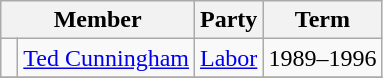<table class="wikitable">
<tr>
<th colspan="2">Member</th>
<th>Party</th>
<th>Term</th>
</tr>
<tr>
<td> </td>
<td><a href='#'>Ted Cunningham</a></td>
<td><a href='#'>Labor</a></td>
<td>1989–1996</td>
</tr>
<tr>
</tr>
</table>
